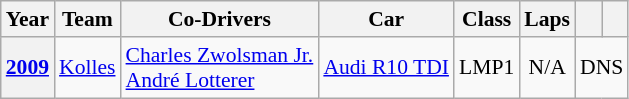<table class="wikitable" style="text-align:center; font-size:90%">
<tr>
<th>Year</th>
<th>Team</th>
<th>Co-Drivers</th>
<th>Car</th>
<th>Class</th>
<th>Laps</th>
<th></th>
<th></th>
</tr>
<tr>
<th><a href='#'>2009</a></th>
<td align="left"nowrap> <a href='#'>Kolles</a></td>
<td align="left"nowrap> <a href='#'>Charles Zwolsman Jr.</a><br> <a href='#'>André Lotterer</a></td>
<td align="left"nowrap><a href='#'>Audi R10 TDI</a></td>
<td>LMP1</td>
<td>N/A</td>
<td colspan=2>DNS</td>
</tr>
</table>
